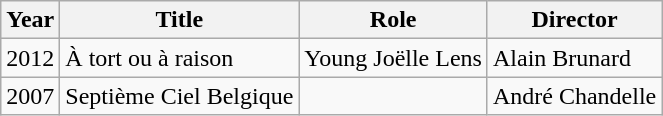<table class="wikitable">
<tr>
<th>Year</th>
<th>Title</th>
<th>Role</th>
<th>Director</th>
</tr>
<tr>
<td>2012</td>
<td>À tort ou à raison</td>
<td>Young Joëlle Lens</td>
<td>Alain Brunard</td>
</tr>
<tr>
<td>2007</td>
<td>Septième Ciel Belgique</td>
<td></td>
<td>André Chandelle</td>
</tr>
</table>
